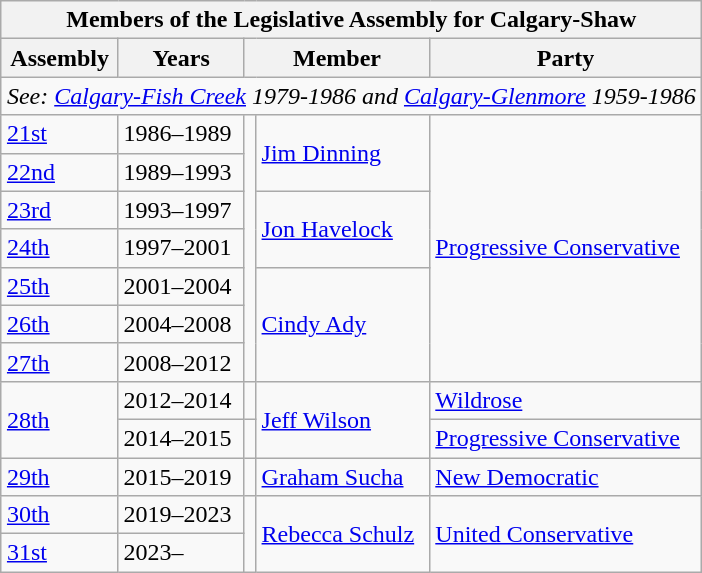<table class="wikitable" align=right>
<tr>
<th colspan=5>Members of the Legislative Assembly for Calgary-Shaw</th>
</tr>
<tr>
<th>Assembly</th>
<th>Years</th>
<th colspan="2">Member</th>
<th>Party</th>
</tr>
<tr>
<td align="center" colspan=5><em>See: <a href='#'>Calgary-Fish Creek</a> 1979-1986 and <a href='#'>Calgary-Glenmore</a> 1959-1986</em></td>
</tr>
<tr>
<td><a href='#'>21st</a></td>
<td>1986–1989</td>
<td rowspan=7 ></td>
<td rowspan=2><a href='#'>Jim Dinning</a></td>
<td rowspan=7><a href='#'>Progressive Conservative</a></td>
</tr>
<tr>
<td><a href='#'>22nd</a></td>
<td>1989–1993</td>
</tr>
<tr>
<td><a href='#'>23rd</a></td>
<td>1993–1997</td>
<td rowspan=2><a href='#'>Jon Havelock</a></td>
</tr>
<tr>
<td><a href='#'>24th</a></td>
<td>1997–2001</td>
</tr>
<tr>
<td><a href='#'>25th</a></td>
<td>2001–2004</td>
<td rowspan=3><a href='#'>Cindy Ady</a></td>
</tr>
<tr>
<td><a href='#'>26th</a></td>
<td>2004–2008</td>
</tr>
<tr>
<td><a href='#'>27th</a></td>
<td>2008–2012</td>
</tr>
<tr>
<td rowspan=2><a href='#'>28th</a></td>
<td>2012–2014</td>
<td></td>
<td rowspan=2><a href='#'>Jeff Wilson</a></td>
<td><a href='#'>Wildrose</a></td>
</tr>
<tr>
<td>2014–2015</td>
<td></td>
<td><a href='#'>Progressive Conservative</a></td>
</tr>
<tr>
<td><a href='#'>29th</a></td>
<td>2015–2019</td>
<td></td>
<td><a href='#'>Graham Sucha</a></td>
<td><a href='#'>New Democratic</a></td>
</tr>
<tr>
<td><a href='#'>30th</a></td>
<td>2019–2023</td>
<td rowspan=2 ></td>
<td rowspan=2><a href='#'>Rebecca Schulz</a></td>
<td rowspan=2><a href='#'>United Conservative</a></td>
</tr>
<tr>
<td><a href='#'>31st</a></td>
<td>2023–</td>
</tr>
</table>
